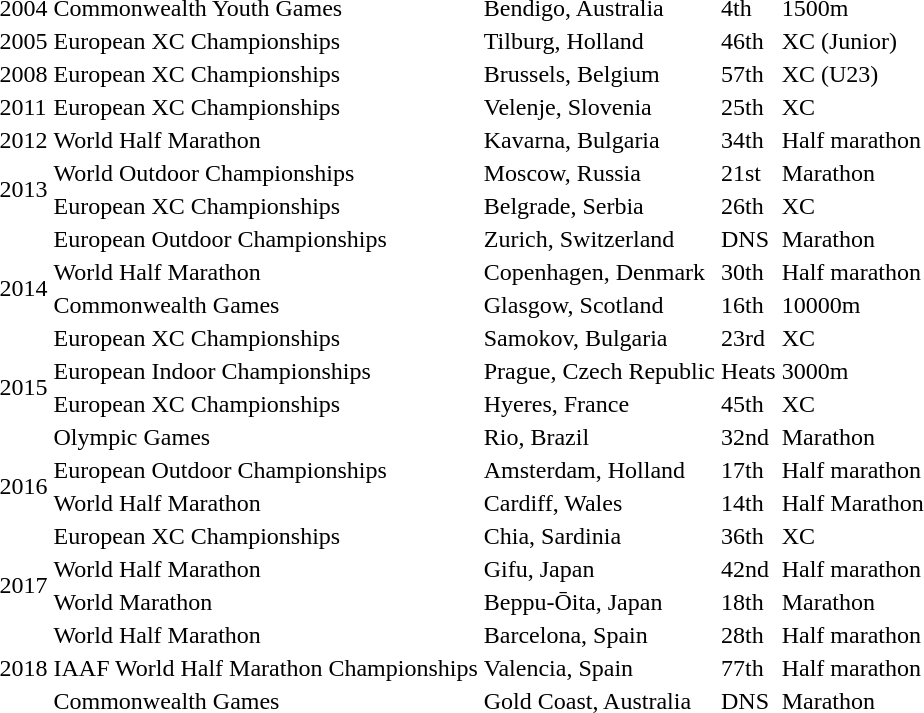<table>
<tr>
<td>2004</td>
<td>Commonwealth Youth Games</td>
<td>Bendigo, Australia</td>
<td>4th</td>
<td>1500m</td>
<td></td>
</tr>
<tr>
<td>2005</td>
<td>European XC Championships</td>
<td>Tilburg, Holland</td>
<td>46th</td>
<td>XC (Junior)</td>
<td></td>
</tr>
<tr>
<td>2008</td>
<td>European XC Championships</td>
<td>Brussels, Belgium</td>
<td>57th</td>
<td>XC (U23)</td>
<td></td>
</tr>
<tr>
<td>2011</td>
<td>European XC Championships</td>
<td>Velenje, Slovenia</td>
<td>25th</td>
<td>XC</td>
<td></td>
</tr>
<tr>
<td>2012</td>
<td>World Half Marathon</td>
<td>Kavarna, Bulgaria</td>
<td>34th</td>
<td>Half marathon</td>
<td></td>
</tr>
<tr>
<td rowspan=2>2013</td>
<td>World Outdoor Championships</td>
<td>Moscow, Russia</td>
<td>21st</td>
<td>Marathon</td>
<td></td>
</tr>
<tr>
<td>European XC Championships</td>
<td>Belgrade, Serbia</td>
<td>26th</td>
<td>XC</td>
<td></td>
</tr>
<tr>
<td rowspan=4>2014</td>
<td>European Outdoor Championships</td>
<td>Zurich, Switzerland</td>
<td>DNS</td>
<td>Marathon</td>
<td></td>
</tr>
<tr>
<td>World Half Marathon</td>
<td>Copenhagen, Denmark</td>
<td>30th</td>
<td>Half marathon</td>
<td></td>
</tr>
<tr>
<td>Commonwealth Games</td>
<td>Glasgow, Scotland</td>
<td>16th</td>
<td>10000m</td>
<td></td>
</tr>
<tr>
<td>European XC Championships</td>
<td>Samokov, Bulgaria</td>
<td>23rd</td>
<td>XC</td>
<td></td>
</tr>
<tr>
<td rowspan=2>2015</td>
<td>European Indoor Championships</td>
<td>Prague, Czech Republic</td>
<td>Heats</td>
<td>3000m</td>
<td></td>
</tr>
<tr>
<td>European XC Championships</td>
<td>Hyeres, France</td>
<td>45th</td>
<td>XC</td>
<td></td>
</tr>
<tr>
<td rowspan=4>2016</td>
<td>Olympic Games</td>
<td>Rio, Brazil</td>
<td>32nd</td>
<td>Marathon</td>
<td></td>
</tr>
<tr>
<td>European Outdoor Championships</td>
<td>Amsterdam, Holland</td>
<td>17th</td>
<td>Half marathon</td>
<td></td>
</tr>
<tr>
<td>World Half Marathon</td>
<td>Cardiff, Wales</td>
<td>14th</td>
<td>Half Marathon</td>
<td></td>
</tr>
<tr>
<td>European XC Championships</td>
<td>Chia, Sardinia</td>
<td>36th</td>
<td>XC</td>
<td></td>
</tr>
<tr>
<td rowspan=2>2017</td>
<td>World Half Marathon</td>
<td>Gifu, Japan</td>
<td>42nd</td>
<td>Half marathon</td>
<td></td>
</tr>
<tr>
<td>World Marathon</td>
<td>Beppu-Ōita, Japan</td>
<td>18th</td>
<td>Marathon</td>
<td></td>
</tr>
<tr>
<td rowspan=3>2018</td>
<td>World Half Marathon</td>
<td>Barcelona, Spain</td>
<td>28th</td>
<td>Half marathon</td>
<td></td>
</tr>
<tr>
<td>IAAF World Half Marathon Championships</td>
<td>Valencia, Spain</td>
<td>77th</td>
<td>Half marathon</td>
<td></td>
</tr>
<tr>
<td>Commonwealth Games</td>
<td>Gold Coast, Australia</td>
<td>DNS</td>
<td>Marathon</td>
<td></td>
</tr>
</table>
